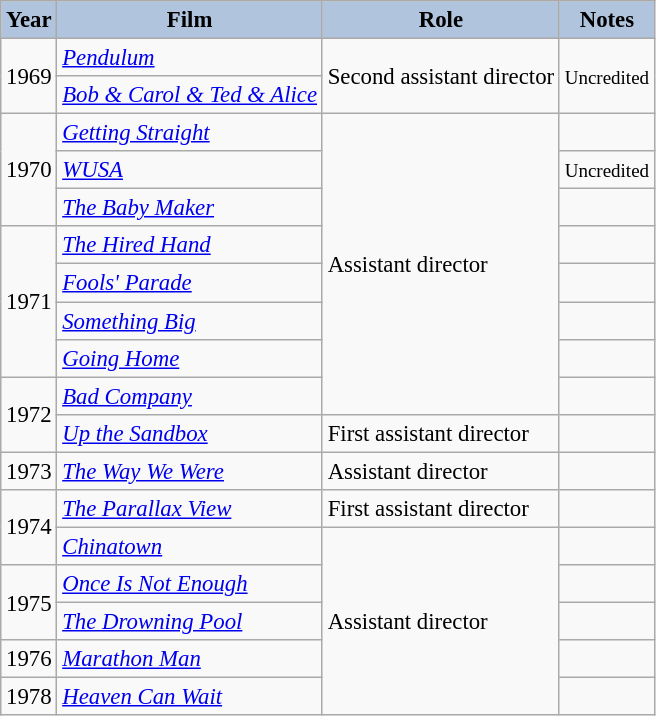<table class="wikitable" style="font-size:95%;">
<tr>
<th style="background:#B0C4DE;">Year</th>
<th style="background:#B0C4DE;">Film</th>
<th style="background:#B0C4DE;">Role</th>
<th style="background:#B0C4DE;">Notes</th>
</tr>
<tr>
<td rowspan=2>1969</td>
<td><em><a href='#'>Pendulum</a></em></td>
<td rowspan=2>Second assistant director</td>
<td rowspan=2 style="text-align:center;"><small>Uncredited</small></td>
</tr>
<tr>
<td><em><a href='#'>Bob & Carol & Ted & Alice</a></em></td>
</tr>
<tr>
<td rowspan=3>1970</td>
<td><em><a href='#'>Getting Straight</a></em></td>
<td rowspan=8>Assistant director</td>
<td></td>
</tr>
<tr>
<td><em><a href='#'>WUSA</a></em></td>
<td style="text-align:center;"><small>Uncredited</small></td>
</tr>
<tr>
<td><em><a href='#'>The Baby Maker</a></em></td>
<td></td>
</tr>
<tr>
<td rowspan=4>1971</td>
<td><em><a href='#'>The Hired Hand</a></em></td>
<td></td>
</tr>
<tr>
<td><em><a href='#'>Fools' Parade</a></em></td>
<td></td>
</tr>
<tr>
<td><em><a href='#'>Something Big</a></em></td>
<td></td>
</tr>
<tr>
<td><em><a href='#'>Going Home</a></em></td>
<td></td>
</tr>
<tr>
<td rowspan=2>1972</td>
<td><em><a href='#'>Bad Company</a></em></td>
<td></td>
</tr>
<tr>
<td><em><a href='#'>Up the Sandbox</a></em></td>
<td>First assistant director</td>
<td></td>
</tr>
<tr>
<td>1973</td>
<td><em><a href='#'>The Way We Were</a></em></td>
<td>Assistant director</td>
<td></td>
</tr>
<tr>
<td rowspan=2>1974</td>
<td><em><a href='#'>The Parallax View</a></em></td>
<td>First assistant director</td>
<td></td>
</tr>
<tr>
<td><em><a href='#'>Chinatown</a></em></td>
<td rowspan=5>Assistant director</td>
<td></td>
</tr>
<tr>
<td rowspan=2>1975</td>
<td><em><a href='#'>Once Is Not Enough</a></em></td>
<td></td>
</tr>
<tr>
<td><em><a href='#'>The Drowning Pool</a></em></td>
<td></td>
</tr>
<tr>
<td>1976</td>
<td><em><a href='#'>Marathon Man</a></em></td>
<td></td>
</tr>
<tr>
<td>1978</td>
<td><em><a href='#'>Heaven Can Wait</a></em></td>
<td></td>
</tr>
</table>
